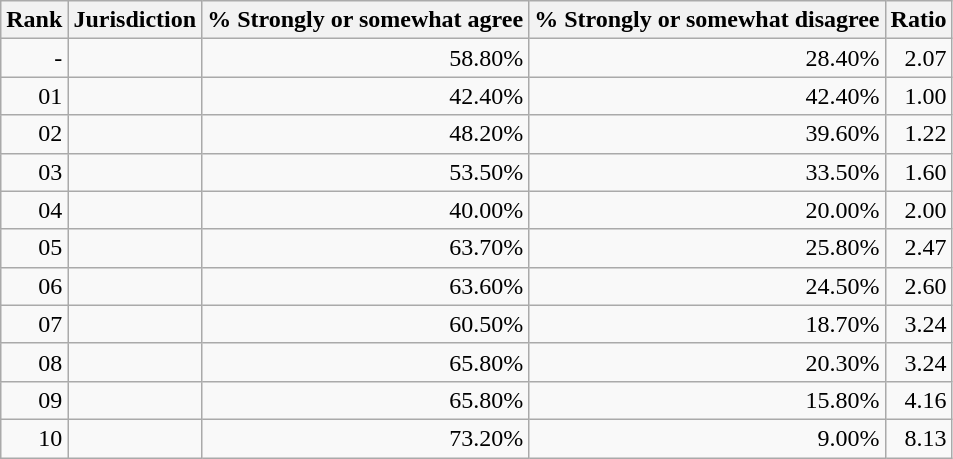<table class="wikitable sortable" style="text-align:right; margin-left:10px">
<tr>
<th>Rank</th>
<th style="text-align:center;">Jurisdiction</th>
<th>% Strongly or somewhat agree</th>
<th>% Strongly or somewhat disagree</th>
<th>Ratio</th>
</tr>
<tr>
<td>-</td>
<td align="left"></td>
<td>58.80%</td>
<td>28.40%</td>
<td>2.07</td>
</tr>
<tr>
<td>01</td>
<td align="left"></td>
<td>42.40%</td>
<td>42.40%</td>
<td>1.00</td>
</tr>
<tr>
<td>02</td>
<td align="left"></td>
<td>48.20%</td>
<td>39.60%</td>
<td>1.22</td>
</tr>
<tr>
<td>03</td>
<td align="left"></td>
<td>53.50%</td>
<td>33.50%</td>
<td>1.60</td>
</tr>
<tr>
<td>04</td>
<td align="left"></td>
<td>40.00%</td>
<td>20.00%</td>
<td>2.00</td>
</tr>
<tr>
<td>05</td>
<td align="left"></td>
<td>63.70%</td>
<td>25.80%</td>
<td>2.47</td>
</tr>
<tr>
<td>06</td>
<td align="left"></td>
<td>63.60%</td>
<td>24.50%</td>
<td>2.60</td>
</tr>
<tr>
<td>07</td>
<td align="left"></td>
<td>60.50%</td>
<td>18.70%</td>
<td>3.24</td>
</tr>
<tr>
<td>08</td>
<td align="left"></td>
<td>65.80%</td>
<td>20.30%</td>
<td>3.24</td>
</tr>
<tr>
<td>09</td>
<td align="left"></td>
<td>65.80%</td>
<td>15.80%</td>
<td>4.16</td>
</tr>
<tr>
<td>10</td>
<td align="left"></td>
<td>73.20%</td>
<td>9.00%</td>
<td>8.13</td>
</tr>
</table>
